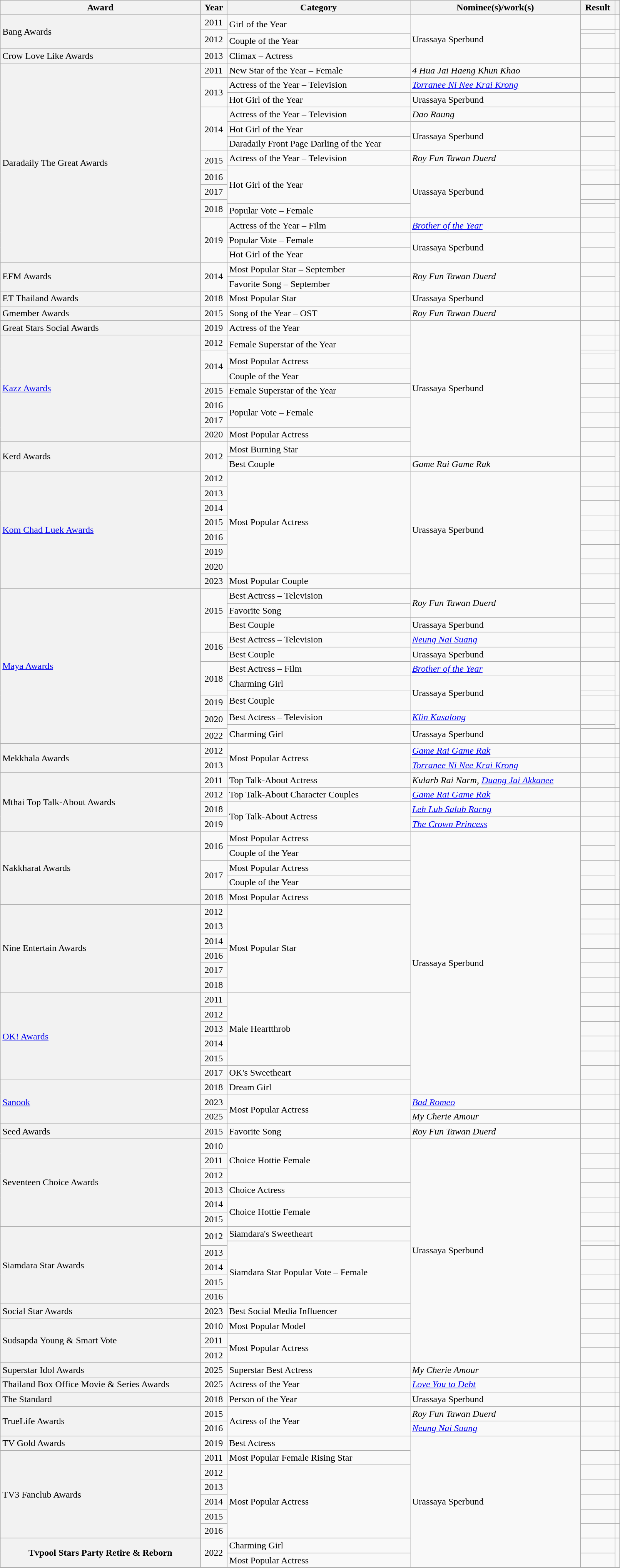<table class="wikitable sortable plainrowheaders" style="width: 85%;">
<tr>
<th scope="col">Award</th>
<th scope="col">Year</th>
<th scope="col">Category</th>
<th scope="col">Nominee(s)/work(s)</th>
<th scope="col">Result</th>
<th scope="col" class="unsortable"></th>
</tr>
<tr>
<th rowspan="3" scope="row"; style="font-weight:normal; text-align:left;"\>Bang Awards</th>
<td style="text-align:center;">2011</td>
<td rowspan="2">Girl of the Year</td>
<td rowspan="4">Urassaya Sperbund</td>
<td></td>
<td style="text-align:center;"></td>
</tr>
<tr>
<td rowspan="2" style="text-align:center;">2012</td>
<td></td>
<td rowspan="2" style="text-align:center"></td>
</tr>
<tr>
<td>Couple of the Year</td>
<td></td>
</tr>
<tr>
<th scope="row"; style="font-weight:normal; text-align:left;"\>Crow Love Like Awards</th>
<td style="text-align:center;">2013</td>
<td>Climax – Actress</td>
<td></td>
<td style="text-align:center"></td>
</tr>
<tr>
<th rowspan="15" scope="row"; style="font-weight:normal; text-align:left;"\>Daradaily The Great Awards</th>
<td style="text-align:center;">2011</td>
<td>New Star of the Year – Female</td>
<td><em>4 Hua Jai Haeng Khun Khao</em></td>
<td></td>
<td style="text-align:center"></td>
</tr>
<tr>
<td rowspan="2" style="text-align:center;">2013</td>
<td>Actress of the Year – Television</td>
<td><em><a href='#'>Torranee Ni Nee Krai Krong</a></em></td>
<td></td>
<td rowspan="2" style="text-align:center"></td>
</tr>
<tr>
<td>Hot Girl of the Year</td>
<td>Urassaya Sperbund</td>
<td></td>
</tr>
<tr>
<td rowspan="3" style="text-align:center;">2014</td>
<td>Actress of the Year – Television</td>
<td><em>Dao Raung	</em></td>
<td></td>
<td rowspan="3" style="text-align:center"></td>
</tr>
<tr>
<td>Hot Girl of the Year</td>
<td rowspan="2">Urassaya Sperbund</td>
<td></td>
</tr>
<tr>
<td>Daradaily Front Page Darling of the Year</td>
<td></td>
</tr>
<tr>
<td rowspan="2" style="text-align:center;">2015</td>
<td>Actress of the Year – Television</td>
<td><em>Roy Fun Tawan Duerd</em></td>
<td></td>
<td rowspan="2" style="text-align:center"></td>
</tr>
<tr>
<td rowspan="4">Hot Girl of the Year</td>
<td rowspan="5">Urassaya Sperbund</td>
<td></td>
</tr>
<tr>
<td style="text-align:center;">2016</td>
<td></td>
<td style="text-align:center"></td>
</tr>
<tr>
<td style="text-align:center;">2017</td>
<td></td>
<td style="text-align:center"></td>
</tr>
<tr>
<td rowspan="2" style="text-align:center;">2018</td>
<td></td>
<td rowspan="2" style="text-align:center"></td>
</tr>
<tr>
<td>Popular Vote – Female</td>
<td></td>
</tr>
<tr>
<td rowspan="3" style="text-align:center;">2019</td>
<td>Actress of the Year – Film</td>
<td><em><a href='#'>Brother of the Year</a></em></td>
<td></td>
<td rowspan="3" style="text-align:center"></td>
</tr>
<tr>
<td>Popular Vote – Female</td>
<td rowspan="2">Urassaya Sperbund</td>
<td></td>
</tr>
<tr>
<td>Hot Girl of the Year</td>
<td></td>
</tr>
<tr>
<th rowspan="2" scope="row"; style="font-weight:normal; text-align:left;"\>EFM Awards</th>
<td rowspan="2" style="text-align:center;">2014</td>
<td>Most Popular Star – September</td>
<td rowspan="2"><em>Roy Fun Tawan Duerd</em></td>
<td></td>
<td rowspan="2" style="text-align:center"></td>
</tr>
<tr>
<td>Favorite Song – September</td>
<td></td>
</tr>
<tr>
<th scope="row"; style="font-weight:normal; text-align:left;"\>ET Thailand Awards</th>
<td style="text-align:center;">2018</td>
<td>Most Popular Star</td>
<td>Urassaya Sperbund</td>
<td></td>
<td style="text-align:center"></td>
</tr>
<tr>
<th scope="row"; style="font-weight:normal; text-align:left;"\>Gmember Awards</th>
<td style="text-align:center;">2015</td>
<td>Song of the Year – OST</td>
<td><em>Roy Fun Tawan Duerd</em></td>
<td></td>
<td style="text-align:center"></td>
</tr>
<tr>
<th scope="row"; style="font-weight:normal; text-align:left;"\>Great Stars Social Awards</th>
<td style="text-align:center;">2019</td>
<td>Actress of the Year</td>
<td rowspan="10">Urassaya Sperbund</td>
<td></td>
<td style="text-align:center"></td>
</tr>
<tr>
<th rowspan="8" scope="row"; style="font-weight:normal; text-align:left;"\><a href='#'>Kazz Awards</a></th>
<td style="text-align:center;">2012</td>
<td rowspan="2">Female Superstar of the Year</td>
<td></td>
<td style="text-align:center"></td>
</tr>
<tr>
<td rowspan="3" style="text-align:center;">2014</td>
<td></td>
<td rowspan="3" style="text-align:center"></td>
</tr>
<tr>
<td>Most Popular Actress</td>
<td></td>
</tr>
<tr>
<td>Couple of the Year</td>
<td></td>
</tr>
<tr>
<td style="text-align:center;">2015</td>
<td>Female Superstar of the Year</td>
<td></td>
<td style="text-align:center"></td>
</tr>
<tr>
<td style="text-align:center;">2016</td>
<td rowspan="2">Popular Vote – Female</td>
<td></td>
<td style="text-align:center"></td>
</tr>
<tr>
<td style="text-align:center;">2017</td>
<td></td>
<td style="text-align:center"></td>
</tr>
<tr>
<td style="text-align:center;">2020</td>
<td>Most Popular Actress</td>
<td></td>
<td style="text-align:center"></td>
</tr>
<tr>
<th rowspan="2" scope="row"; style="font-weight:normal; text-align:left;"\>Kerd Awards</th>
<td rowspan="2" style="text-align:center;">2012</td>
<td>Most Burning Star</td>
<td></td>
<td rowspan="2" style="text-align:center"></td>
</tr>
<tr>
<td>Best Couple</td>
<td><em>Game Rai Game Rak</em></td>
<td></td>
</tr>
<tr>
<th rowspan="8" scope="row"; style="font-weight:normal; text-align:left;"\><a href='#'>Kom Chad Luek Awards</a></th>
<td style="text-align:center;">2012</td>
<td rowspan="7">Most Popular Actress</td>
<td rowspan="8">Urassaya Sperbund</td>
<td></td>
<td style="text-align:center"></td>
</tr>
<tr>
<td style="text-align:center;">2013</td>
<td></td>
<td style="text-align:center"></td>
</tr>
<tr>
<td style="text-align:center;">2014</td>
<td></td>
<td style="text-align:center"></td>
</tr>
<tr>
<td style="text-align:center;">2015</td>
<td></td>
<td style="text-align:center"></td>
</tr>
<tr>
<td style="text-align:center;">2016</td>
<td></td>
<td style="text-align:center"></td>
</tr>
<tr>
<td style="text-align:center;">2019</td>
<td></td>
<td style="text-align:center"></td>
</tr>
<tr>
<td style="text-align:center;">2020</td>
<td></td>
<td style="text-align:center"></td>
</tr>
<tr>
<td style="text-align:center;">2023</td>
<td>Most Popular Couple</td>
<td></td>
<td style="text-align:center"></td>
</tr>
<tr>
<th rowspan="12" scope="row"; style="font-weight:normal; text-align:left;"\><a href='#'>Maya Awards</a></th>
<td rowspan="3" style="text-align:center;">2015</td>
<td>Best Actress – Television</td>
<td rowspan="2"><em>Roy Fun Tawan Duerd</em></td>
<td></td>
<td rowspan="3" style="text-align:center"></td>
</tr>
<tr>
<td>Favorite Song</td>
<td></td>
</tr>
<tr>
<td>Best Couple</td>
<td>Urassaya Sperbund</td>
<td></td>
</tr>
<tr>
<td rowspan="2" style="text-align:center;">2016</td>
<td>Best Actress – Television</td>
<td><em><a href='#'>Neung Nai Suang</a></em></td>
<td></td>
<td rowspan="2" style="text-align:center"></td>
</tr>
<tr>
<td>Best Couple</td>
<td>Urassaya Sperbund</td>
<td></td>
</tr>
<tr>
<td rowspan="3" style="text-align:center;">2018</td>
<td>Best Actress – Film</td>
<td><em><a href='#'>Brother of the Year</a></em></td>
<td></td>
<td rowspan="3" style="text-align:center"></td>
</tr>
<tr>
<td>Charming Girl</td>
<td rowspan="3">Urassaya Sperbund</td>
<td></td>
</tr>
<tr>
<td rowspan="2">Best Couple</td>
<td></td>
</tr>
<tr>
<td style="text-align:center;">2019</td>
<td></td>
<td style="text-align:center"></td>
</tr>
<tr>
<td rowspan="2" style="text-align:center;">2020</td>
<td>Best Actress – Television</td>
<td><em><a href='#'>Klin Kasalong</a></em></td>
<td></td>
<td rowspan="2" style="text-align:center"></td>
</tr>
<tr>
<td rowspan="2">Charming Girl</td>
<td rowspan="2">Urassaya Sperbund</td>
<td></td>
</tr>
<tr>
<td style="text-align:center;">2022</td>
<td></td>
<td style="text-align:center"></td>
</tr>
<tr>
<th rowspan="2" scope="row"; style="font-weight:normal; text-align:left;"\>Mekkhala Awards</th>
<td style="text-align:center;">2012</td>
<td rowspan="2">Most Popular Actress</td>
<td><em><a href='#'>Game Rai Game Rak</a></em></td>
<td></td>
<td style="text-align:center"></td>
</tr>
<tr>
<td style="text-align:center;">2013</td>
<td><em><a href='#'>Torranee Ni Nee Krai Krong</a></em></td>
<td></td>
<td style="text-align:center"></td>
</tr>
<tr>
<th rowspan="4" scope="row"; style="font-weight:normal; text-align:left;"\>Mthai Top Talk-About Awards</th>
<td style="text-align:center;">2011</td>
<td>Top Talk-About Actress</td>
<td><em>Kularb Rai Narm</em>, <em><a href='#'>Duang Jai Akkanee</a></em></td>
<td></td>
<td style="text-align:center"></td>
</tr>
<tr>
<td style="text-align:center;">2012</td>
<td>Top Talk-About Character Couples</td>
<td><em><a href='#'>Game Rai Game Rak</a></em></td>
<td></td>
<td style="text-align:center"></td>
</tr>
<tr>
<td style="text-align:center;">2018</td>
<td rowspan="2">Top Talk-About Actress</td>
<td><em><a href='#'>Leh Lub Salub Rarng</a></em></td>
<td></td>
<td style="text-align:center"></td>
</tr>
<tr>
<td style="text-align:center;">2019</td>
<td><em><a href='#'>The Crown Princess</a></em></td>
<td></td>
<td style="text-align:center"></td>
</tr>
<tr>
<th rowspan="5" scope="row"; style="font-weight:normal; text-align:left;"\>Nakkharat Awards</th>
<td rowspan="2" style="text-align:center;">2016</td>
<td>Most Popular Actress</td>
<td rowspan="18">Urassaya Sperbund</td>
<td></td>
<td rowspan="2" style="text-align:center"></td>
</tr>
<tr>
<td>Couple of the Year</td>
<td></td>
</tr>
<tr>
<td rowspan="2" style="text-align:center;">2017</td>
<td>Most Popular Actress</td>
<td></td>
<td rowspan="2" style="text-align:center"></td>
</tr>
<tr>
<td>Couple of the Year</td>
<td></td>
</tr>
<tr>
<td style="text-align:center;">2018</td>
<td>Most Popular Actress</td>
<td></td>
<td style="text-align:center"></td>
</tr>
<tr>
<th rowspan="6" scope="row"; style="font-weight:normal; text-align:left;"\>Nine Entertain Awards</th>
<td style="text-align:center;">2012</td>
<td rowspan="6">Most Popular Star</td>
<td></td>
<td style="text-align:center"></td>
</tr>
<tr>
<td style="text-align:center;">2013</td>
<td></td>
<td style="text-align:center"></td>
</tr>
<tr>
<td style="text-align:center;">2014</td>
<td></td>
<td style="text-align:center"></td>
</tr>
<tr>
<td style="text-align:center;">2016</td>
<td></td>
<td style="text-align:center"></td>
</tr>
<tr>
<td style="text-align:center;">2017</td>
<td></td>
<td style="text-align:center"></td>
</tr>
<tr>
<td style="text-align:center;">2018</td>
<td></td>
<td style="text-align:center"></td>
</tr>
<tr>
<th rowspan="6" scope="row"; style="font-weight:normal; text-align:left;"\><a href='#'>OK! Awards</a></th>
<td style="text-align:center;">2011</td>
<td rowspan="5">Male Heartthrob</td>
<td></td>
<td style="text-align:center"></td>
</tr>
<tr>
<td style="text-align:center;">2012</td>
<td></td>
<td style="text-align:center"></td>
</tr>
<tr>
<td style="text-align:center;">2013</td>
<td></td>
<td style="text-align:center"></td>
</tr>
<tr>
<td style="text-align:center;">2014</td>
<td></td>
<td style="text-align:center"></td>
</tr>
<tr>
<td style="text-align:center;">2015</td>
<td></td>
<td style="text-align:center"></td>
</tr>
<tr>
<td style="text-align:center;">2017</td>
<td>OK's Sweetheart</td>
<td></td>
<td style="text-align:center"></td>
</tr>
<tr>
<th rowspan="3" scope="row"; style="font-weight:normal; text-align:left;"\><a href='#'>Sanook</a></th>
<td style="text-align:center;">2018</td>
<td>Dream Girl</td>
<td></td>
<td style="text-align:center"></td>
</tr>
<tr>
<td style="text-align:center;">2023</td>
<td rowspan="2">Most Popular Actress</td>
<td><em><a href='#'>Bad Romeo</a></em></td>
<td></td>
<td style="text-align:center"></td>
</tr>
<tr>
<td style="text-align:center;">2025</td>
<td><em>My Cherie Amour</em></td>
<td></td>
<td style="text-align:center"></td>
</tr>
<tr>
<th scope="row"; style="font-weight:normal; text-align:left;"\>Seed Awards</th>
<td style="text-align:center;">2015</td>
<td>Favorite Song</td>
<td><em>Roy Fun Tawan Duerd</em></td>
<td></td>
<td style="text-align:center"></td>
</tr>
<tr>
<th rowspan="6" scope="row"; style="font-weight:normal; text-align:left;"\>Seventeen Choice Awards</th>
<td style="text-align:center;">2010</td>
<td rowspan="3">Choice Hottie Female</td>
<td rowspan="16">Urassaya Sperbund</td>
<td></td>
<td style="text-align:center"></td>
</tr>
<tr>
<td style="text-align:center;">2011</td>
<td></td>
<td style="text-align:center"></td>
</tr>
<tr>
<td style="text-align:center;">2012</td>
<td></td>
<td style="text-align:center"></td>
</tr>
<tr>
<td style="text-align:center;">2013</td>
<td>Choice Actress</td>
<td></td>
<td style="text-align:center"></td>
</tr>
<tr>
<td style="text-align:center;">2014</td>
<td rowspan="2">Choice Hottie Female</td>
<td></td>
<td style="text-align:center"></td>
</tr>
<tr>
<td style="text-align:center;">2015</td>
<td></td>
<td style="text-align:center"></td>
</tr>
<tr>
<th rowspan="6" scope="row"; style="font-weight:normal; text-align:left;"\>Siamdara Star Awards</th>
<td rowspan="2" style="text-align:center;">2012</td>
<td>Siamdara's Sweetheart</td>
<td></td>
<td rowspan="2" style="text-align:center"></td>
</tr>
<tr>
<td rowspan="5">Siamdara Star Popular Vote – Female</td>
<td></td>
</tr>
<tr>
<td style="text-align:center;">2013</td>
<td></td>
<td style="text-align:center"></td>
</tr>
<tr>
<td style="text-align:center;">2014</td>
<td></td>
<td style="text-align:center"></td>
</tr>
<tr>
<td style="text-align:center;">2015</td>
<td></td>
<td style="text-align:center"></td>
</tr>
<tr>
<td style="text-align:center;">2016</td>
<td></td>
<td style="text-align:center"></td>
</tr>
<tr>
<th scope="row"; style="font-weight:normal; text-align:left;"\>Social Star Awards</th>
<td style="text-align:center;">2023</td>
<td>Best Social Media Influencer</td>
<td></td>
<td style="text-align:center"></td>
</tr>
<tr>
<th rowspan="3" scope="row"; style="font-weight:normal; text-align:left;"\>Sudsapda Young & Smart Vote</th>
<td style="text-align:center;">2010</td>
<td>Most Popular Model</td>
<td></td>
<td style="text-align:center"></td>
</tr>
<tr>
<td style="text-align:center;">2011</td>
<td rowspan="2">Most Popular Actress</td>
<td></td>
<td style="text-align:center"></td>
</tr>
<tr>
<td style="text-align:center;">2012</td>
<td></td>
<td style="text-align:center"></td>
</tr>
<tr>
<th scope="row"; style="font-weight:normal; text-align:left;"\>Superstar Idol Awards</th>
<td style="text-align:center;">2025</td>
<td>Superstar Best Actress</td>
<td><em>My Cherie Amour</em></td>
<td></td>
<td style="text-align:center"></td>
</tr>
<tr>
<th scope="row"; style="font-weight:normal; text-align:left;"\>Thailand Box Office Movie & Series Awards</th>
<td style="text-align:center;">2025</td>
<td>Actress of the Year</td>
<td><em><a href='#'>Love You to Debt</a></em></td>
<td></td>
<td style="text-align:center"></td>
</tr>
<tr>
<th scope="row"; style="font-weight:normal; text-align:left;"\>The Standard</th>
<td style="text-align:center;">2018</td>
<td>Person of the Year</td>
<td>Urassaya Sperbund</td>
<td></td>
<td style="text-align:center"></td>
</tr>
<tr>
<th rowspan="2" scope="row"; style="font-weight:normal; text-align:left;"\>TrueLife Awards</th>
<td style="text-align:center;">2015</td>
<td rowspan="2">Actress of the Year</td>
<td><em>Roy Fun Tawan Duerd</em></td>
<td></td>
<td style="text-align:center"></td>
</tr>
<tr>
<td style="text-align:center;">2016</td>
<td><em><a href='#'>Neung Nai Suang</a></em></td>
<td></td>
<td style="text-align:center"></td>
</tr>
<tr>
<th scope="row"; style="font-weight:normal; text-align:left;"\>TV Gold Awards</th>
<td style="text-align:center;">2019</td>
<td>Best Actress</td>
<td rowspan="9">Urassaya Sperbund</td>
<td></td>
<td style="text-align:center"></td>
</tr>
<tr>
<th rowspan="6" scope="row"; style="font-weight:normal; text-align:left;"\>TV3 Fanclub Awards</th>
<td style="text-align:center;">2011</td>
<td>Most Popular Female Rising Star</td>
<td></td>
<td style="text-align:center"></td>
</tr>
<tr>
<td style="text-align:center;">2012</td>
<td rowspan="5">Most Popular Actress</td>
<td></td>
<td style="text-align:center"></td>
</tr>
<tr>
<td style="text-align:center;">2013</td>
<td></td>
<td style="text-align:center"></td>
</tr>
<tr>
<td style="text-align:center;">2014</td>
<td></td>
<td style="text-align:center"></td>
</tr>
<tr>
<td style="text-align:center;">2015</td>
<td></td>
<td style="text-align:center"></td>
</tr>
<tr>
<td style="text-align:center;">2016</td>
<td></td>
<td style="text-align:center"></td>
</tr>
<tr>
<th rowspan="2" scope="row">Tvpool Stars Party Retire & Reborn</th>
<td rowspan="2" style="text-align:center;">2022</td>
<td>Charming Girl</td>
<td></td>
<td rowspan="2" style="text-align:center"></td>
</tr>
<tr>
<td>Most Popular Actress</td>
<td></td>
</tr>
<tr>
</tr>
</table>
